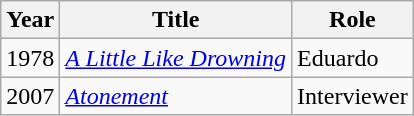<table class="wikitable">
<tr>
<th>Year</th>
<th>Title</th>
<th>Role</th>
</tr>
<tr>
<td>1978</td>
<td><em><a href='#'>A Little Like Drowning</a></em></td>
<td>Eduardo</td>
</tr>
<tr>
<td>2007</td>
<td><em><a href='#'>Atonement</a></em></td>
<td>Interviewer</td>
</tr>
</table>
